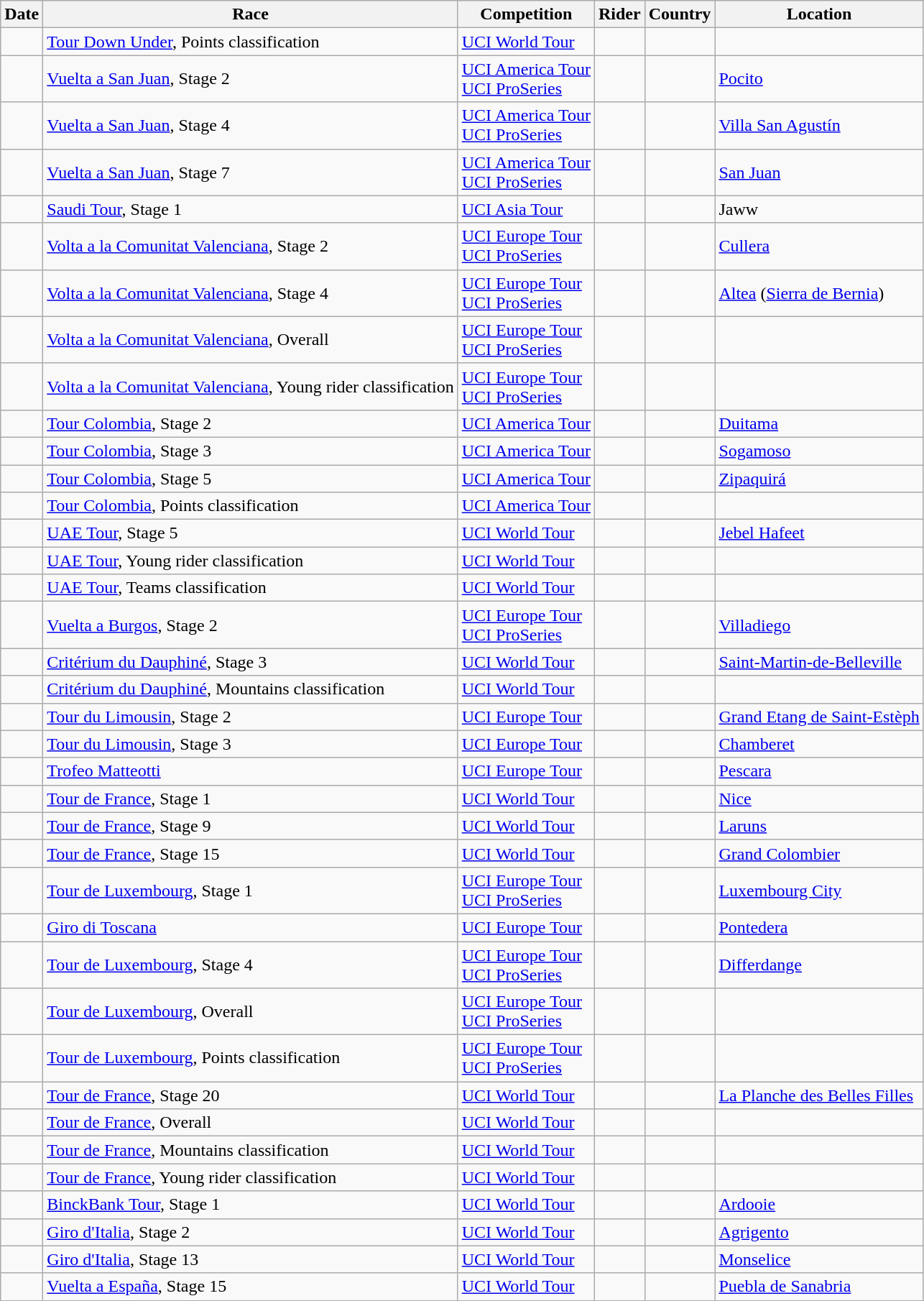<table class="wikitable sortable">
<tr>
<th>Date</th>
<th>Race</th>
<th>Competition</th>
<th>Rider</th>
<th>Country</th>
<th>Location</th>
</tr>
<tr>
<td></td>
<td><a href='#'>Tour Down Under</a>, Points classification</td>
<td><a href='#'>UCI World Tour</a></td>
<td></td>
<td></td>
<td></td>
</tr>
<tr>
<td></td>
<td><a href='#'>Vuelta a San Juan</a>, Stage 2</td>
<td><a href='#'>UCI America Tour</a> <br> <a href='#'>UCI ProSeries</a></td>
<td></td>
<td></td>
<td><a href='#'>Pocito</a></td>
</tr>
<tr>
<td></td>
<td><a href='#'>Vuelta a San Juan</a>, Stage 4</td>
<td><a href='#'>UCI America Tour</a> <br> <a href='#'>UCI ProSeries</a></td>
<td></td>
<td></td>
<td><a href='#'>Villa San Agustín</a></td>
</tr>
<tr>
<td></td>
<td><a href='#'>Vuelta a San Juan</a>, Stage 7</td>
<td><a href='#'>UCI America Tour</a> <br> <a href='#'>UCI ProSeries</a></td>
<td></td>
<td></td>
<td><a href='#'>San Juan</a></td>
</tr>
<tr>
<td></td>
<td><a href='#'>Saudi Tour</a>, Stage 1</td>
<td><a href='#'>UCI Asia Tour</a></td>
<td></td>
<td></td>
<td>Jaww</td>
</tr>
<tr>
<td></td>
<td><a href='#'>Volta a la Comunitat Valenciana</a>, Stage 2</td>
<td><a href='#'>UCI Europe Tour</a> <br> <a href='#'>UCI ProSeries</a></td>
<td></td>
<td></td>
<td><a href='#'>Cullera</a></td>
</tr>
<tr>
<td></td>
<td><a href='#'>Volta a la Comunitat Valenciana</a>, Stage 4</td>
<td><a href='#'>UCI Europe Tour</a> <br> <a href='#'>UCI ProSeries</a></td>
<td></td>
<td></td>
<td><a href='#'>Altea</a> (<a href='#'>Sierra de Bernia</a>)</td>
</tr>
<tr>
<td></td>
<td><a href='#'>Volta a la Comunitat Valenciana</a>, Overall</td>
<td><a href='#'>UCI Europe Tour</a> <br> <a href='#'>UCI ProSeries</a></td>
<td></td>
<td></td>
<td></td>
</tr>
<tr>
<td></td>
<td><a href='#'>Volta a la Comunitat Valenciana</a>, Young rider classification</td>
<td><a href='#'>UCI Europe Tour</a> <br> <a href='#'>UCI ProSeries</a></td>
<td></td>
<td></td>
<td></td>
</tr>
<tr>
<td></td>
<td><a href='#'>Tour Colombia</a>, Stage 2</td>
<td><a href='#'>UCI America Tour</a></td>
<td></td>
<td></td>
<td><a href='#'>Duitama</a></td>
</tr>
<tr>
<td></td>
<td><a href='#'>Tour Colombia</a>, Stage 3</td>
<td><a href='#'>UCI America Tour</a></td>
<td></td>
<td></td>
<td><a href='#'>Sogamoso</a></td>
</tr>
<tr>
<td></td>
<td><a href='#'>Tour Colombia</a>, Stage 5</td>
<td><a href='#'>UCI America Tour</a></td>
<td></td>
<td></td>
<td><a href='#'>Zipaquirá</a></td>
</tr>
<tr>
<td></td>
<td><a href='#'>Tour Colombia</a>, Points classification</td>
<td><a href='#'>UCI America Tour</a></td>
<td></td>
<td></td>
<td></td>
</tr>
<tr>
<td></td>
<td><a href='#'>UAE Tour</a>, Stage 5</td>
<td><a href='#'>UCI World Tour</a></td>
<td></td>
<td></td>
<td><a href='#'>Jebel Hafeet</a></td>
</tr>
<tr>
<td></td>
<td><a href='#'>UAE Tour</a>, Young rider classification</td>
<td><a href='#'>UCI World Tour</a></td>
<td></td>
<td></td>
<td></td>
</tr>
<tr>
<td></td>
<td><a href='#'>UAE Tour</a>, Teams classification</td>
<td><a href='#'>UCI World Tour</a></td>
<td align="center"></td>
<td></td>
<td></td>
</tr>
<tr>
<td></td>
<td><a href='#'>Vuelta a Burgos</a>, Stage 2</td>
<td><a href='#'>UCI Europe Tour</a> <br> <a href='#'>UCI ProSeries</a></td>
<td></td>
<td></td>
<td><a href='#'>Villadiego</a></td>
</tr>
<tr>
<td></td>
<td><a href='#'>Critérium du Dauphiné</a>, Stage 3</td>
<td><a href='#'>UCI World Tour</a></td>
<td></td>
<td></td>
<td><a href='#'>Saint-Martin-de-Belleville</a></td>
</tr>
<tr>
<td></td>
<td><a href='#'>Critérium du Dauphiné</a>, Mountains classification</td>
<td><a href='#'>UCI World Tour</a></td>
<td></td>
<td></td>
<td></td>
</tr>
<tr>
<td></td>
<td><a href='#'>Tour du Limousin</a>, Stage 2</td>
<td><a href='#'>UCI Europe Tour</a></td>
<td></td>
<td></td>
<td><a href='#'>Grand Etang de Saint-Estèph</a></td>
</tr>
<tr>
<td></td>
<td><a href='#'>Tour du Limousin</a>, Stage 3</td>
<td><a href='#'>UCI Europe Tour</a></td>
<td></td>
<td></td>
<td><a href='#'>Chamberet</a></td>
</tr>
<tr>
<td></td>
<td><a href='#'>Trofeo Matteotti</a></td>
<td><a href='#'>UCI Europe Tour</a></td>
<td></td>
<td></td>
<td><a href='#'>Pescara</a></td>
</tr>
<tr>
<td></td>
<td><a href='#'>Tour de France</a>, Stage 1</td>
<td><a href='#'>UCI World Tour</a></td>
<td></td>
<td></td>
<td><a href='#'>Nice</a></td>
</tr>
<tr>
<td></td>
<td><a href='#'>Tour de France</a>, Stage 9</td>
<td><a href='#'>UCI World Tour</a></td>
<td></td>
<td></td>
<td><a href='#'>Laruns</a></td>
</tr>
<tr>
<td></td>
<td><a href='#'>Tour de France</a>, Stage 15</td>
<td><a href='#'>UCI World Tour</a></td>
<td></td>
<td></td>
<td><a href='#'>Grand Colombier</a></td>
</tr>
<tr>
<td></td>
<td><a href='#'>Tour de Luxembourg</a>, Stage 1</td>
<td><a href='#'>UCI Europe Tour</a> <br> <a href='#'>UCI ProSeries</a></td>
<td></td>
<td></td>
<td><a href='#'>Luxembourg City</a></td>
</tr>
<tr>
<td></td>
<td><a href='#'>Giro di Toscana</a></td>
<td><a href='#'>UCI Europe Tour</a></td>
<td></td>
<td></td>
<td><a href='#'>Pontedera</a></td>
</tr>
<tr>
<td></td>
<td><a href='#'>Tour de Luxembourg</a>, Stage 4</td>
<td><a href='#'>UCI Europe Tour</a> <br> <a href='#'>UCI ProSeries</a></td>
<td></td>
<td></td>
<td><a href='#'>Differdange</a></td>
</tr>
<tr>
<td></td>
<td><a href='#'>Tour de Luxembourg</a>, Overall</td>
<td><a href='#'>UCI Europe Tour</a> <br> <a href='#'>UCI ProSeries</a></td>
<td></td>
<td></td>
<td></td>
</tr>
<tr>
<td></td>
<td><a href='#'>Tour de Luxembourg</a>, Points classification</td>
<td><a href='#'>UCI Europe Tour</a> <br> <a href='#'>UCI ProSeries</a></td>
<td></td>
<td></td>
<td></td>
</tr>
<tr>
<td></td>
<td><a href='#'>Tour de France</a>, Stage 20</td>
<td><a href='#'>UCI World Tour</a></td>
<td></td>
<td></td>
<td><a href='#'>La Planche des Belles Filles</a></td>
</tr>
<tr>
<td></td>
<td><a href='#'>Tour de France</a>, Overall</td>
<td><a href='#'>UCI World Tour</a></td>
<td></td>
<td></td>
<td></td>
</tr>
<tr>
<td></td>
<td><a href='#'>Tour de France</a>, Mountains classification</td>
<td><a href='#'>UCI World Tour</a></td>
<td></td>
<td></td>
<td></td>
</tr>
<tr>
<td></td>
<td><a href='#'>Tour de France</a>, Young rider classification</td>
<td><a href='#'>UCI World Tour</a></td>
<td></td>
<td></td>
<td></td>
</tr>
<tr>
<td></td>
<td><a href='#'>BinckBank Tour</a>, Stage 1</td>
<td><a href='#'>UCI World Tour</a></td>
<td></td>
<td></td>
<td><a href='#'>Ardooie</a></td>
</tr>
<tr>
<td></td>
<td><a href='#'>Giro d'Italia</a>, Stage 2</td>
<td><a href='#'>UCI World Tour</a></td>
<td></td>
<td></td>
<td><a href='#'>Agrigento</a></td>
</tr>
<tr>
<td></td>
<td><a href='#'>Giro d'Italia</a>, Stage 13</td>
<td><a href='#'>UCI World Tour</a></td>
<td></td>
<td></td>
<td><a href='#'>Monselice</a></td>
</tr>
<tr>
<td></td>
<td><a href='#'>Vuelta a España</a>, Stage 15</td>
<td><a href='#'>UCI World Tour</a></td>
<td></td>
<td></td>
<td><a href='#'>Puebla de Sanabria</a></td>
</tr>
<tr>
</tr>
</table>
